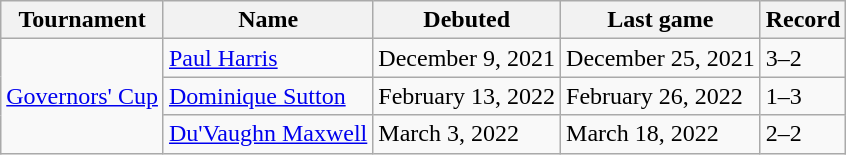<table class="wikitable">
<tr>
<th>Tournament</th>
<th>Name</th>
<th>Debuted</th>
<th>Last game</th>
<th>Record</th>
</tr>
<tr>
<td rowspan=3><a href='#'>Governors' Cup</a></td>
<td><a href='#'>Paul Harris</a></td>
<td>December 9, 2021 </td>
<td>December 25, 2021 </td>
<td>3–2</td>
</tr>
<tr>
<td><a href='#'>Dominique Sutton</a></td>
<td>February 13, 2022 </td>
<td>February 26, 2022 </td>
<td>1–3</td>
</tr>
<tr>
<td><a href='#'>Du'Vaughn Maxwell</a></td>
<td>March 3, 2022 </td>
<td>March 18, 2022 </td>
<td>2–2</td>
</tr>
</table>
